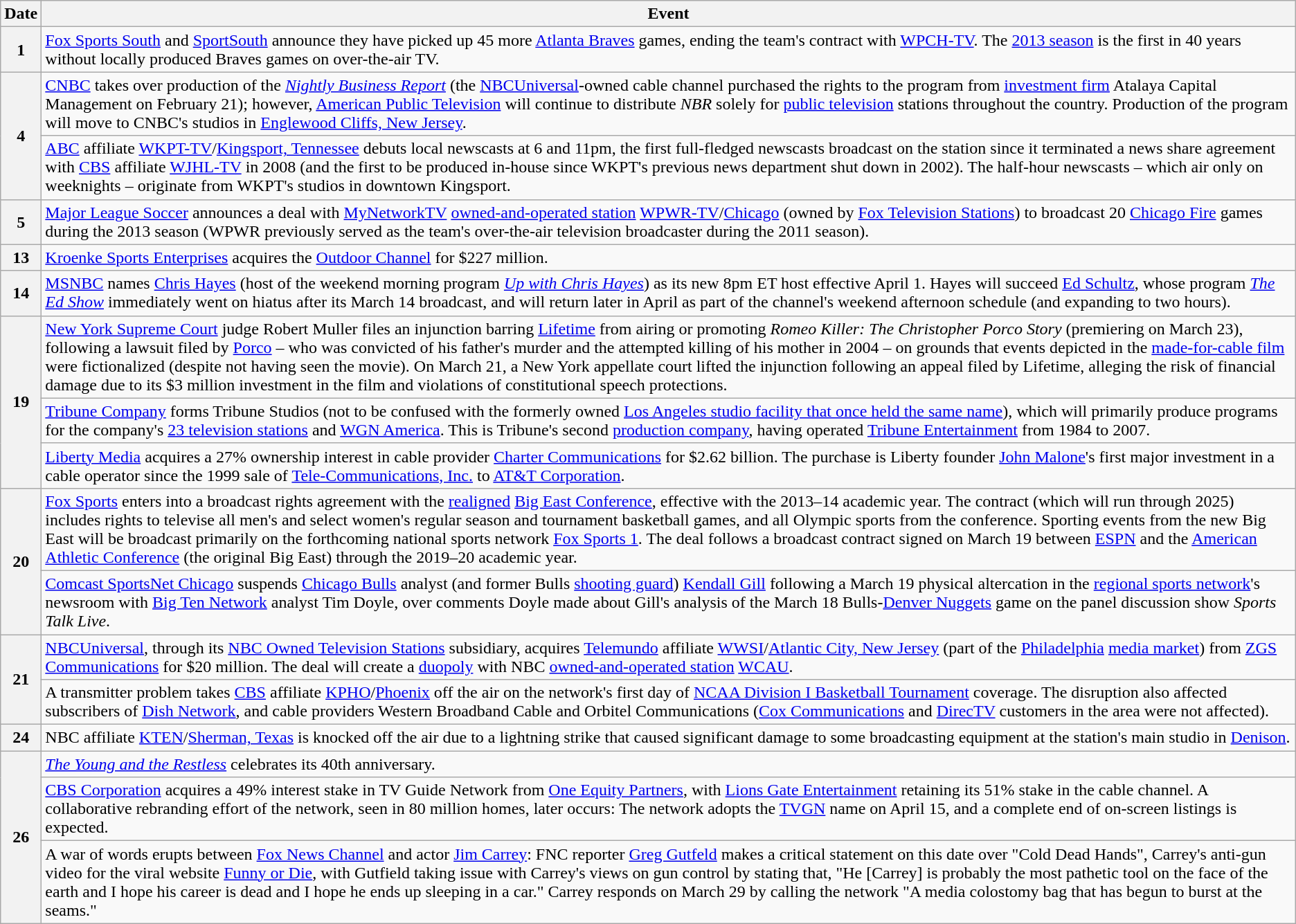<table class="wikitable">
<tr>
<th>Date</th>
<th>Event</th>
</tr>
<tr>
<th>1</th>
<td><a href='#'>Fox Sports South</a> and <a href='#'>SportSouth</a> announce they have picked up 45 more <a href='#'>Atlanta Braves</a> games, ending the team's contract with <a href='#'>WPCH-TV</a>. The <a href='#'>2013 season</a> is the first in 40 years without locally produced Braves games on over-the-air TV.</td>
</tr>
<tr>
<th rowspan="2">4</th>
<td><a href='#'>CNBC</a> takes over production of the <em><a href='#'>Nightly Business Report</a></em> (the <a href='#'>NBCUniversal</a>-owned cable channel purchased the rights to the program from <a href='#'>investment firm</a> Atalaya Capital Management on February 21); however, <a href='#'>American Public Television</a> will continue to distribute <em>NBR</em> solely for <a href='#'>public television</a> stations throughout the country. Production of the program will move to CNBC's studios in <a href='#'>Englewood Cliffs, New Jersey</a>.</td>
</tr>
<tr>
<td><a href='#'>ABC</a> affiliate <a href='#'>WKPT-TV</a>/<a href='#'>Kingsport, Tennessee</a> debuts local newscasts at 6 and 11pm, the first full-fledged newscasts broadcast on the station since it terminated a news share agreement with <a href='#'>CBS</a> affiliate <a href='#'>WJHL-TV</a> in 2008 (and the first to be produced in-house since WKPT's previous news department shut down in 2002). The half-hour newscasts – which air only on weeknights – originate from WKPT's studios in downtown Kingsport.</td>
</tr>
<tr>
<th>5</th>
<td><a href='#'>Major League Soccer</a> announces a deal with <a href='#'>MyNetworkTV</a> <a href='#'>owned-and-operated station</a> <a href='#'>WPWR-TV</a>/<a href='#'>Chicago</a> (owned by <a href='#'>Fox Television Stations</a>) to broadcast 20 <a href='#'>Chicago Fire</a> games during the 2013 season (WPWR previously served as the team's over-the-air television broadcaster during the 2011 season).</td>
</tr>
<tr>
<th>13</th>
<td><a href='#'>Kroenke Sports Enterprises</a> acquires the <a href='#'>Outdoor Channel</a> for $227 million.</td>
</tr>
<tr>
<th>14</th>
<td><a href='#'>MSNBC</a> names <a href='#'>Chris Hayes</a> (host of the weekend morning program <em><a href='#'>Up with Chris Hayes</a></em>) as its new 8pm ET host effective April 1. Hayes will succeed <a href='#'>Ed Schultz</a>, whose program <em><a href='#'>The Ed Show</a></em> immediately went on hiatus after its March 14 broadcast, and will return later in April as part of the channel's weekend afternoon schedule (and expanding to two hours).</td>
</tr>
<tr>
<th rowspan="3">19</th>
<td><a href='#'>New York Supreme Court</a> judge Robert Muller files an injunction barring <a href='#'>Lifetime</a> from airing or promoting <em>Romeo Killer: The Christopher Porco Story</em> (premiering on March 23), following a lawsuit filed by <a href='#'>Porco</a> – who was convicted of his father's murder and the attempted killing of his mother in 2004 – on grounds that events depicted in the <a href='#'>made-for-cable film</a> were fictionalized (despite not having seen the movie). On March 21, a New York appellate court lifted the injunction following an appeal filed by Lifetime, alleging the risk of financial damage due to its $3 million investment in the film and violations of constitutional speech protections.</td>
</tr>
<tr>
<td><a href='#'>Tribune Company</a> forms Tribune Studios (not to be confused with the formerly owned <a href='#'>Los Angeles studio facility that once held the same name</a>), which will primarily produce programs for the company's <a href='#'>23 television stations</a> and <a href='#'>WGN America</a>. This is Tribune's second <a href='#'>production company</a>, having operated <a href='#'>Tribune Entertainment</a> from 1984 to 2007.</td>
</tr>
<tr>
<td><a href='#'>Liberty Media</a> acquires a 27% ownership interest in cable provider <a href='#'>Charter Communications</a> for $2.62 billion. The purchase is Liberty founder <a href='#'>John Malone</a>'s first major investment in a cable operator since the 1999 sale of <a href='#'>Tele-Communications, Inc.</a> to <a href='#'>AT&T Corporation</a>.</td>
</tr>
<tr>
<th rowspan="2">20</th>
<td><a href='#'>Fox Sports</a> enters into a broadcast rights agreement with the <a href='#'>realigned</a> <a href='#'>Big East Conference</a>, effective with the 2013–14 academic year. The contract (which will run through 2025) includes rights to televise all men's and select women's regular season and tournament basketball games, and all Olympic sports from the conference. Sporting events from the new Big East will be broadcast primarily on the forthcoming national sports network <a href='#'>Fox Sports 1</a>. The deal follows a broadcast contract signed on March 19 between <a href='#'>ESPN</a> and the <a href='#'>American Athletic Conference</a> (the original Big East) through the 2019–20 academic year.</td>
</tr>
<tr>
<td><a href='#'>Comcast SportsNet Chicago</a> suspends <a href='#'>Chicago Bulls</a> analyst (and former Bulls <a href='#'>shooting guard</a>) <a href='#'>Kendall Gill</a> following a March 19 physical altercation in the <a href='#'>regional sports network</a>'s newsroom with <a href='#'>Big Ten Network</a> analyst Tim Doyle, over comments Doyle made about Gill's analysis of the March 18 Bulls-<a href='#'>Denver Nuggets</a> game on the panel discussion show <em>Sports Talk Live</em>.</td>
</tr>
<tr>
<th rowspan="2">21</th>
<td><a href='#'>NBCUniversal</a>, through its <a href='#'>NBC Owned Television Stations</a> subsidiary, acquires <a href='#'>Telemundo</a> affiliate <a href='#'>WWSI</a>/<a href='#'>Atlantic City, New Jersey</a> (part of the <a href='#'>Philadelphia</a> <a href='#'>media market</a>) from <a href='#'>ZGS Communications</a> for $20 million. The deal will create a <a href='#'>duopoly</a> with NBC <a href='#'>owned-and-operated station</a> <a href='#'>WCAU</a>.</td>
</tr>
<tr>
<td>A transmitter problem takes <a href='#'>CBS</a> affiliate <a href='#'>KPHO</a>/<a href='#'>Phoenix</a> off the air on the network's first day of <a href='#'>NCAA Division I Basketball Tournament</a> coverage. The disruption also affected subscribers of <a href='#'>Dish Network</a>, and cable providers Western Broadband Cable and Orbitel Communications (<a href='#'>Cox Communications</a> and <a href='#'>DirecTV</a> customers in the area were not affected).</td>
</tr>
<tr>
<th>24</th>
<td>NBC affiliate <a href='#'>KTEN</a>/<a href='#'>Sherman, Texas</a> is knocked off the air due to a lightning strike that caused significant damage to some broadcasting equipment at the station's main studio in <a href='#'>Denison</a>.</td>
</tr>
<tr>
<th rowspan="3">26</th>
<td><em><a href='#'>The Young and the Restless</a></em> celebrates its 40th anniversary.</td>
</tr>
<tr>
<td><a href='#'>CBS Corporation</a> acquires a 49% interest stake in TV Guide Network from <a href='#'>One Equity Partners</a>, with <a href='#'>Lions Gate Entertainment</a> retaining its 51% stake in the cable channel. A collaborative rebranding effort of the network, seen in 80 million homes, later occurs: The network adopts the <a href='#'>TVGN</a> name on April 15, and a complete end of on-screen listings is expected.</td>
</tr>
<tr>
<td>A war of words erupts between <a href='#'>Fox News Channel</a> and actor <a href='#'>Jim Carrey</a>: FNC reporter <a href='#'>Greg Gutfeld</a> makes a critical statement on this date over "Cold Dead Hands", Carrey's anti-gun video for the viral website <a href='#'>Funny or Die</a>, with Gutfield taking issue with Carrey's views on gun control by stating that, "He [Carrey] is probably the most pathetic tool on the face of the earth and I hope his career is dead and I hope he ends up sleeping in a car." Carrey responds on March 29 by calling the network "A media colostomy bag that has begun to burst at the seams."</td>
</tr>
</table>
